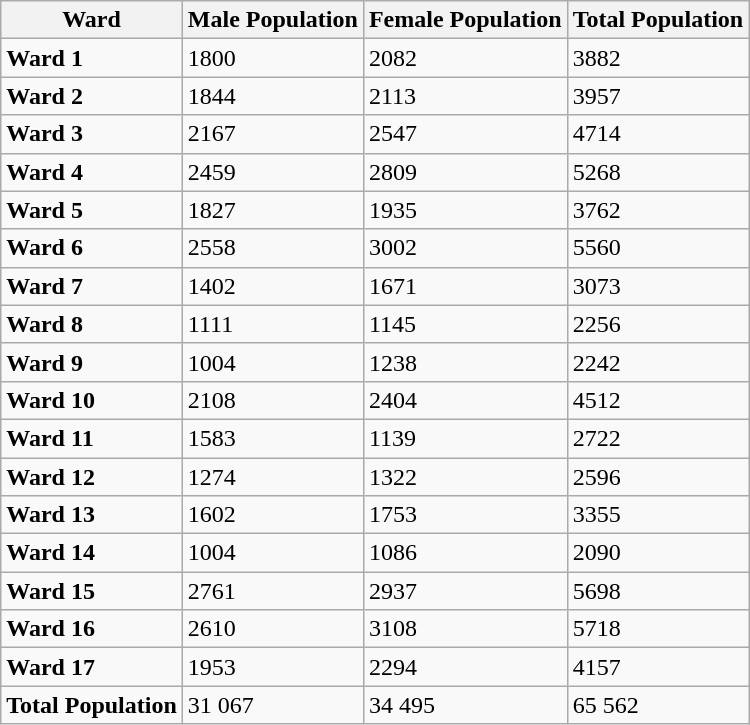<table class="wikitable">
<tr>
<th>Ward</th>
<th>Male Population</th>
<th>Female Population</th>
<th>Total Population</th>
</tr>
<tr>
<td><strong>Ward 1</strong></td>
<td>1800</td>
<td>2082</td>
<td>3882</td>
</tr>
<tr>
<td><strong>Ward 2</strong></td>
<td>1844</td>
<td>2113</td>
<td>3957</td>
</tr>
<tr>
<td><strong>Ward 3</strong></td>
<td>2167</td>
<td>2547</td>
<td>4714</td>
</tr>
<tr>
<td><strong>Ward 4</strong></td>
<td>2459</td>
<td>2809</td>
<td>5268</td>
</tr>
<tr>
<td><strong>Ward 5</strong></td>
<td>1827</td>
<td>1935</td>
<td>3762</td>
</tr>
<tr>
<td><strong>Ward 6</strong></td>
<td>2558</td>
<td>3002</td>
<td>5560</td>
</tr>
<tr>
<td><strong>Ward 7</strong></td>
<td>1402</td>
<td>1671</td>
<td>3073</td>
</tr>
<tr>
<td><strong>Ward 8</strong></td>
<td>1111</td>
<td>1145</td>
<td>2256</td>
</tr>
<tr>
<td><strong>Ward 9</strong></td>
<td>1004</td>
<td>1238</td>
<td>2242</td>
</tr>
<tr>
<td><strong>Ward 10</strong></td>
<td>2108</td>
<td>2404</td>
<td>4512</td>
</tr>
<tr>
<td><strong>Ward 11</strong></td>
<td>1583</td>
<td>1139</td>
<td>2722</td>
</tr>
<tr>
<td><strong>Ward 12</strong></td>
<td>1274</td>
<td>1322</td>
<td>2596</td>
</tr>
<tr>
<td><strong>Ward 13</strong></td>
<td>1602</td>
<td>1753</td>
<td>3355</td>
</tr>
<tr>
<td><strong>Ward 14</strong></td>
<td>1004</td>
<td>1086</td>
<td>2090</td>
</tr>
<tr>
<td><strong>Ward 15</strong></td>
<td>2761</td>
<td>2937</td>
<td>5698</td>
</tr>
<tr>
<td><strong>Ward 16</strong></td>
<td>2610</td>
<td>3108</td>
<td>5718</td>
</tr>
<tr>
<td><strong>Ward 17</strong></td>
<td>1953</td>
<td>2294</td>
<td>4157</td>
</tr>
<tr>
<td><strong>Total Population</strong></td>
<td>31 067</td>
<td>34 495</td>
<td>65 562</td>
</tr>
</table>
